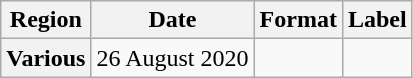<table class="wikitable plainrowheaders">
<tr>
<th scope="col">Region</th>
<th scope="col">Date</th>
<th scope="col">Format</th>
<th scope="col">Label</th>
</tr>
<tr>
<th scope="row">Various</th>
<td>26 August 2020</td>
<td></td>
<td></td>
</tr>
</table>
